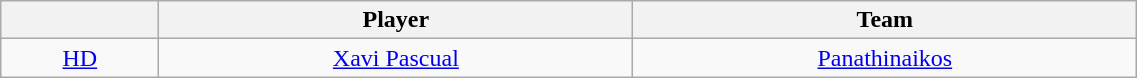<table class="wikitable" style="text-align: center;" width="60%">
<tr>
<th style="text-align:center;"></th>
<th style="text-align:center;">Player</th>
<th style="text-align:center;">Team</th>
</tr>
<tr>
<td style="text-align:center;"><a href='#'>HD</a></td>
<td> <a href='#'>Xavi Pascual</a></td>
<td><a href='#'>Panathinaikos</a></td>
</tr>
</table>
